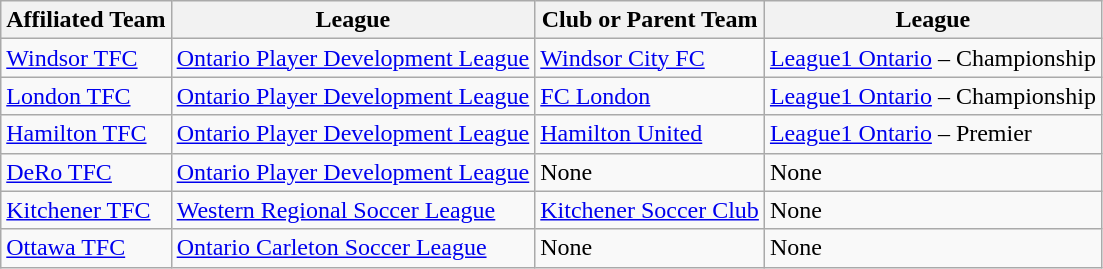<table class="wikitable">
<tr>
<th>Affiliated Team</th>
<th>League</th>
<th>Club or Parent Team</th>
<th>League</th>
</tr>
<tr>
<td><a href='#'>Windsor TFC</a></td>
<td><a href='#'>Ontario Player Development League</a></td>
<td><a href='#'>Windsor City FC</a></td>
<td><a href='#'>League1 Ontario</a> – Championship</td>
</tr>
<tr>
<td><a href='#'>London TFC</a></td>
<td><a href='#'>Ontario Player Development League</a></td>
<td><a href='#'>FC London</a></td>
<td><a href='#'>League1 Ontario</a> – Championship</td>
</tr>
<tr>
<td><a href='#'>Hamilton TFC</a></td>
<td><a href='#'>Ontario Player Development League</a></td>
<td><a href='#'>Hamilton United</a></td>
<td><a href='#'>League1 Ontario</a> – Premier</td>
</tr>
<tr>
<td><a href='#'>DeRo TFC</a></td>
<td><a href='#'>Ontario Player Development League</a></td>
<td>None</td>
<td>None</td>
</tr>
<tr>
<td><a href='#'>Kitchener TFC</a></td>
<td><a href='#'>Western Regional Soccer League</a></td>
<td><a href='#'>Kitchener Soccer Club</a></td>
<td>None</td>
</tr>
<tr>
<td><a href='#'>Ottawa TFC</a></td>
<td><a href='#'>Ontario Carleton Soccer League</a></td>
<td>None</td>
<td>None</td>
</tr>
</table>
